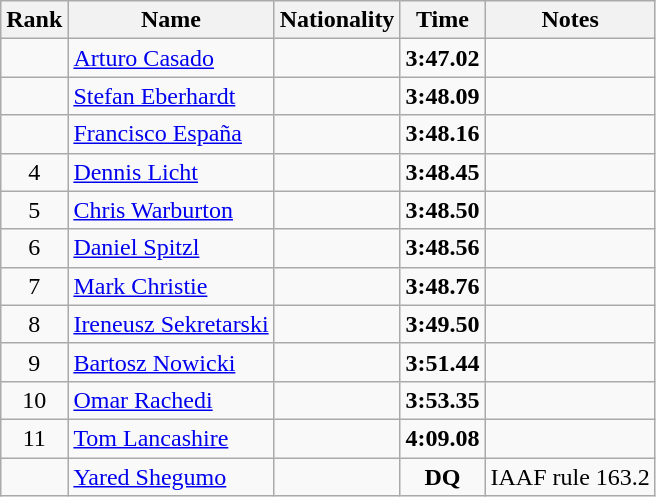<table class="wikitable sortable" style="text-align:center">
<tr>
<th>Rank</th>
<th>Name</th>
<th>Nationality</th>
<th>Time</th>
<th>Notes</th>
</tr>
<tr>
<td></td>
<td align=left><a href='#'>Arturo Casado</a></td>
<td align=left></td>
<td><strong>3:47.02</strong></td>
<td></td>
</tr>
<tr>
<td></td>
<td align=left><a href='#'>Stefan Eberhardt</a></td>
<td align=left></td>
<td><strong>3:48.09</strong></td>
<td></td>
</tr>
<tr>
<td></td>
<td align=left><a href='#'>Francisco España</a></td>
<td align=left></td>
<td><strong>3:48.16</strong></td>
<td></td>
</tr>
<tr>
<td>4</td>
<td align=left><a href='#'>Dennis Licht</a></td>
<td align=left></td>
<td><strong>3:48.45</strong></td>
<td></td>
</tr>
<tr>
<td>5</td>
<td align=left><a href='#'>Chris Warburton</a></td>
<td align=left></td>
<td><strong>3:48.50</strong></td>
<td></td>
</tr>
<tr>
<td>6</td>
<td align=left><a href='#'>Daniel Spitzl</a></td>
<td align=left></td>
<td><strong>3:48.56</strong></td>
<td></td>
</tr>
<tr>
<td>7</td>
<td align=left><a href='#'>Mark Christie</a></td>
<td align=left></td>
<td><strong>3:48.76</strong></td>
<td></td>
</tr>
<tr>
<td>8</td>
<td align=left><a href='#'>Ireneusz Sekretarski</a></td>
<td align=left></td>
<td><strong>3:49.50</strong></td>
<td></td>
</tr>
<tr>
<td>9</td>
<td align=left><a href='#'>Bartosz Nowicki</a></td>
<td align=left></td>
<td><strong>3:51.44</strong></td>
<td></td>
</tr>
<tr>
<td>10</td>
<td align=left><a href='#'>Omar Rachedi</a></td>
<td align=left></td>
<td><strong>3:53.35</strong></td>
<td></td>
</tr>
<tr>
<td>11</td>
<td align=left><a href='#'>Tom Lancashire</a></td>
<td align=left></td>
<td><strong>4:09.08</strong></td>
<td></td>
</tr>
<tr>
<td></td>
<td align=left><a href='#'>Yared Shegumo</a></td>
<td align=left></td>
<td><strong>DQ</strong></td>
<td>IAAF rule 163.2</td>
</tr>
</table>
